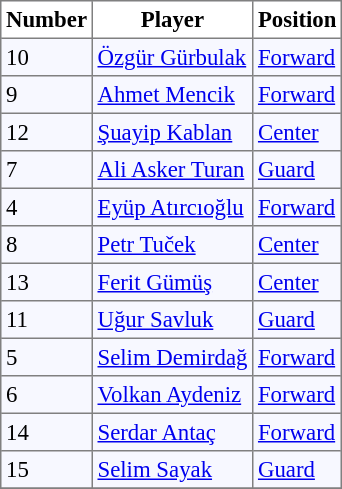<table bgcolor="#f7f8ff" cellpadding="3" cellspacing="0" border="1" style="font-size: 95%; border: gray solid 1px; border-collapse: collapse;">
<tr bgcolor="#FFFFFF">
<td align=center><strong>Number</strong></td>
<td align=center><strong>Player</strong></td>
<td align=center><strong>Position</strong></td>
</tr>
<tr>
<td>10</td>
<td> <a href='#'>Özgür Gürbulak</a></td>
<td><a href='#'>Forward</a></td>
</tr>
<tr>
<td>9</td>
<td> <a href='#'>Ahmet Mencik</a></td>
<td><a href='#'>Forward</a></td>
</tr>
<tr>
<td>12</td>
<td> <a href='#'>Şuayip Kablan</a></td>
<td><a href='#'>Center</a></td>
</tr>
<tr>
<td>7</td>
<td> <a href='#'>Ali Asker Turan</a></td>
<td><a href='#'>Guard</a></td>
</tr>
<tr>
<td>4</td>
<td> <a href='#'>Eyüp Atırcıoğlu</a></td>
<td><a href='#'>Forward</a></td>
</tr>
<tr>
<td>8</td>
<td> <a href='#'>Petr Tuček</a></td>
<td><a href='#'>Center</a></td>
</tr>
<tr>
<td>13</td>
<td> <a href='#'>Ferit Gümüş</a></td>
<td><a href='#'>Center</a></td>
</tr>
<tr>
<td>11</td>
<td> <a href='#'>Uğur Savluk</a></td>
<td><a href='#'>Guard</a></td>
</tr>
<tr>
<td>5</td>
<td> <a href='#'>Selim Demirdağ</a></td>
<td><a href='#'>Forward</a></td>
</tr>
<tr>
<td>6</td>
<td> <a href='#'>Volkan Aydeniz</a></td>
<td><a href='#'>Forward</a></td>
</tr>
<tr>
<td>14</td>
<td> <a href='#'>Serdar Antaç</a></td>
<td><a href='#'>Forward</a></td>
</tr>
<tr>
<td>15</td>
<td> <a href='#'>Selim Sayak</a></td>
<td><a href='#'>Guard</a></td>
</tr>
<tr>
</tr>
</table>
